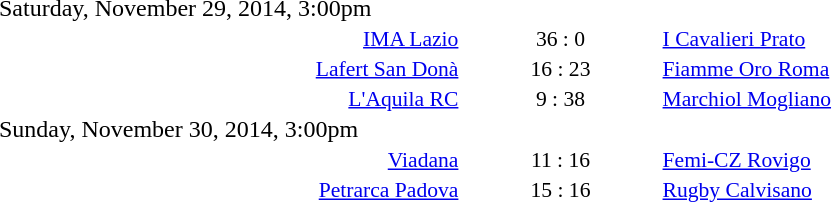<table style="width:70%;" cellspacing="1">
<tr>
<th width=35%></th>
<th width=15%></th>
<th></th>
</tr>
<tr>
<td>Saturday, November 29, 2014, 3:00pm</td>
</tr>
<tr style=font-size:90%>
<td align=right><a href='#'>IMA Lazio</a></td>
<td align=center>36 : 0</td>
<td><a href='#'>I Cavalieri Prato</a></td>
</tr>
<tr style=font-size:90%>
<td align=right><a href='#'>Lafert San Donà</a></td>
<td align=center>16 : 23</td>
<td><a href='#'>Fiamme Oro Roma</a></td>
</tr>
<tr style=font-size:90%>
<td align=right><a href='#'>L'Aquila RC</a></td>
<td align=center>9 : 38</td>
<td><a href='#'>Marchiol Mogliano</a></td>
</tr>
<tr>
<td>Sunday, November 30, 2014, 3:00pm</td>
</tr>
<tr style=font-size:90%>
<td align=right><a href='#'>Viadana</a></td>
<td align=center>11 : 16</td>
<td><a href='#'>Femi-CZ Rovigo</a></td>
</tr>
<tr style=font-size:90%>
<td align=right><a href='#'>Petrarca Padova</a></td>
<td align=center>15 : 16</td>
<td><a href='#'>Rugby Calvisano</a></td>
</tr>
</table>
